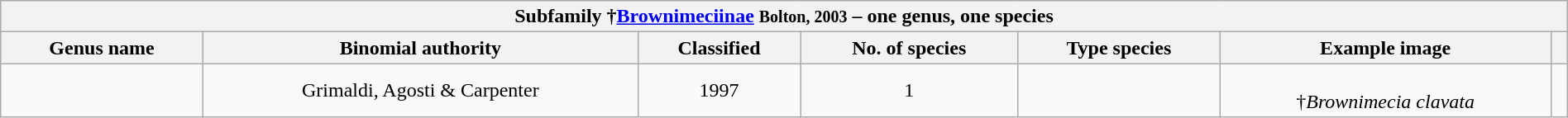<table class="wikitable sortable" style="width:100%;text-align:center">
<tr>
<th colspan="100%" align="center" bgcolor=#d3d3a4>Subfamily †<a href='#'>Brownimeciinae</a> <small>Bolton, 2003</small> – one genus, one species</th>
</tr>
<tr>
<th>Genus name</th>
<th>Binomial authority</th>
<th>Classified</th>
<th>No. of species</th>
<th>Type species</th>
<th class="unsortable">Example image</th>
<th class="unsortable"></th>
</tr>
<tr>
<td></td>
<td>Grimaldi, Agosti & Carpenter</td>
<td>1997</td>
<td>1</td>
<td></td>
<td><br>†<em>Brownimecia clavata</em></td>
<td></td>
</tr>
</table>
